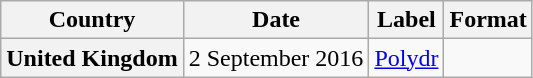<table class="wikitable plainrowheaders" style="text-align:center;">
<tr>
<th>Country</th>
<th>Date</th>
<th>Label</th>
<th>Format</th>
</tr>
<tr>
<th scope="row">United Kingdom</th>
<td>2 September 2016</td>
<td><a href='#'>Polydr</a></td>
<td></td>
</tr>
</table>
